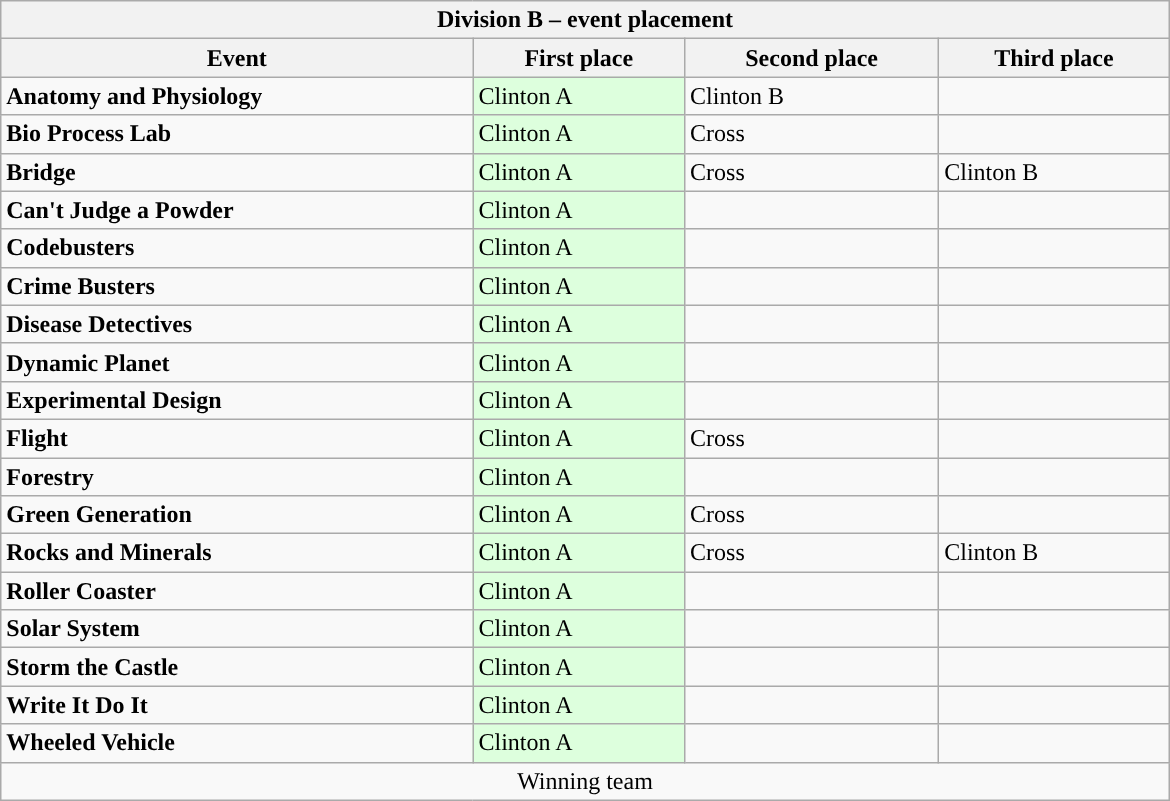<table class="wikitable collapsible collapsed" style="float:left; width:780px">
<tr>
<th colspan=4>Division B – event placement</th>
</tr>
<tr>
<th>Event</th>
<th>First place</th>
<th>Second place</th>
<th>Third place</th>
</tr>
<tr>
<td><strong>Anatomy and Physiology</strong></td>
<td style="background:#ddffdd">Clinton A</td>
<td>Clinton B</td>
<td></td>
</tr>
<tr>
<td><strong>Bio Process Lab</strong></td>
<td style="background:#ddffdd">Clinton A</td>
<td>Cross</td>
<td></td>
</tr>
<tr>
<td><strong>Bridge</strong></td>
<td style="background:#ddffdd">Clinton A</td>
<td>Cross</td>
<td>Clinton B</td>
</tr>
<tr>
<td><strong>Can't Judge a Powder</strong></td>
<td style="background:#ddffdd">Clinton A</td>
<td></td>
<td></td>
</tr>
<tr>
<td><strong>Codebusters</strong></td>
<td style="background:#ddffdd">Clinton A</td>
<td></td>
<td></td>
</tr>
<tr>
<td><strong>Crime Busters</strong></td>
<td style="background:#ddffdd">Clinton A</td>
<td></td>
<td></td>
</tr>
<tr>
<td><strong>Disease Detectives</strong></td>
<td style="background:#ddffdd">Clinton A</td>
<td></td>
<td></td>
</tr>
<tr>
<td><strong>Dynamic Planet</strong></td>
<td style="background:#ddffdd">Clinton A</td>
<td></td>
<td></td>
</tr>
<tr>
<td><strong>Experimental Design</strong></td>
<td style="background:#ddffdd">Clinton A</td>
<td></td>
<td></td>
</tr>
<tr>
<td><strong>Flight</strong></td>
<td style="background:#ddffdd">Clinton A</td>
<td>Cross</td>
<td></td>
</tr>
<tr>
<td><strong>Forestry</strong></td>
<td style="background:#ddffdd">Clinton A</td>
<td></td>
<td></td>
</tr>
<tr>
<td><strong>Green Generation</strong></td>
<td style="background:#ddffdd">Clinton A</td>
<td>Cross</td>
<td></td>
</tr>
<tr>
<td><strong>Rocks and Minerals</strong></td>
<td style="background:#ddffdd">Clinton A</td>
<td>Cross</td>
<td>Clinton B</td>
</tr>
<tr>
<td><strong>Roller Coaster</strong></td>
<td style="background:#ddffdd">Clinton A</td>
<td></td>
<td></td>
</tr>
<tr>
<td><strong>Solar System</strong></td>
<td style="background:#ddffdd">Clinton A</td>
<td></td>
<td></td>
</tr>
<tr>
<td><strong>Storm the Castle</strong></td>
<td style="background:#ddffdd">Clinton A</td>
<td></td>
<td></td>
</tr>
<tr>
<td><strong>Write It Do It</strong></td>
<td style="background:#ddffdd">Clinton A</td>
<td></td>
<td></td>
</tr>
<tr>
<td><strong>Wheeled Vehicle</strong></td>
<td style="background:#ddffdd">Clinton A</td>
<td></td>
<td></td>
</tr>
<tr>
<td colspan=5 style=text-align:center> Winning team</td>
</tr>
</table>
